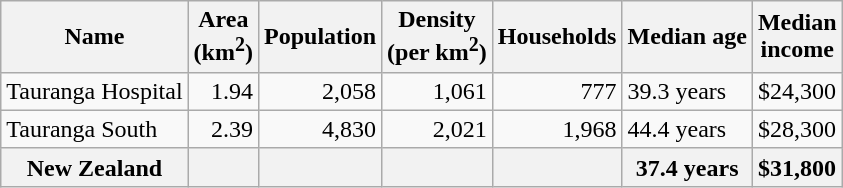<table class="wikitable">
<tr>
<th>Name</th>
<th>Area<br>(km<sup>2</sup>)</th>
<th>Population</th>
<th>Density<br>(per km<sup>2</sup>)</th>
<th>Households</th>
<th>Median age</th>
<th>Median<br>income</th>
</tr>
<tr>
<td>Tauranga Hospital</td>
<td style="text-align:right;">1.94</td>
<td style="text-align:right;">2,058</td>
<td style="text-align:right;">1,061</td>
<td style="text-align:right;">777</td>
<td>39.3 years</td>
<td>$24,300</td>
</tr>
<tr>
<td>Tauranga South</td>
<td style="text-align:right;">2.39</td>
<td style="text-align:right;">4,830</td>
<td style="text-align:right;">2,021</td>
<td style="text-align:right;">1,968</td>
<td>44.4 years</td>
<td>$28,300</td>
</tr>
<tr>
<th>New Zealand</th>
<th></th>
<th></th>
<th></th>
<th></th>
<th>37.4 years</th>
<th style="text-align:left;">$31,800</th>
</tr>
</table>
